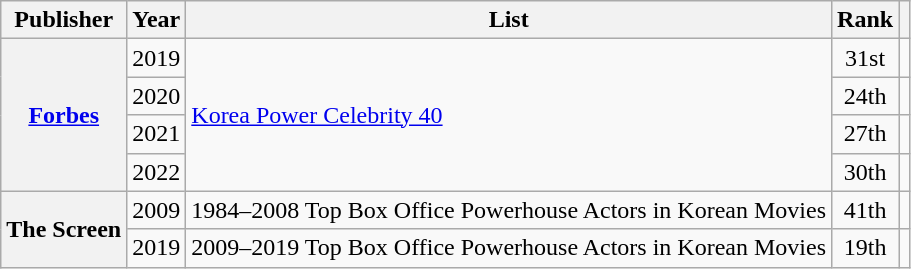<table class="wikitable plainrowheaders sortable">
<tr>
<th scope="col">Publisher</th>
<th scope="col">Year</th>
<th scope="col">List</th>
<th scope="col">Rank</th>
<th scope="col" class="unsortable"></th>
</tr>
<tr>
<th scope="row" rowspan="4"><a href='#'>Forbes</a></th>
<td>2019</td>
<td rowspan="4"><a href='#'>Korea Power Celebrity 40</a></td>
<td style="text-align:center">31st</td>
<td style="text-align:center"></td>
</tr>
<tr>
<td>2020</td>
<td style="text-align:center">24th</td>
<td style="text-align:center"></td>
</tr>
<tr>
<td>2021</td>
<td style="text-align:center">27th</td>
<td style="text-align:center"></td>
</tr>
<tr>
<td>2022</td>
<td style="text-align:center">30th</td>
<td style="text-align:center"></td>
</tr>
<tr>
<th scope="row" rowspan="2">The Screen</th>
<td>2009</td>
<td>1984–2008 Top Box Office Powerhouse Actors in Korean Movies</td>
<td style="text-align:center">41th</td>
<td style="text-align:center"></td>
</tr>
<tr>
<td>2019</td>
<td>2009–2019 Top Box Office Powerhouse Actors in Korean Movies</td>
<td style="text-align:center">19th</td>
<td style="text-align:center"></td>
</tr>
</table>
